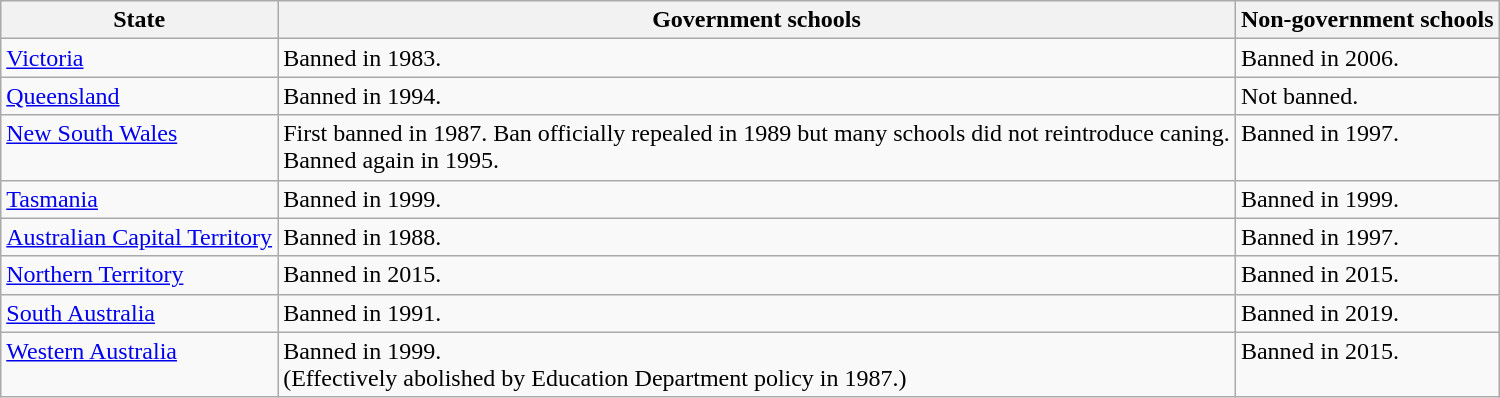<table class="wikitable">
<tr>
<th>State</th>
<th>Government schools</th>
<th>Non-government schools</th>
</tr>
<tr style="vertical-align: top;">
<td><a href='#'>Victoria</a></td>
<td>Banned in 1983.</td>
<td>Banned in 2006.</td>
</tr>
<tr style="vertical-align: top;">
<td><a href='#'>Queensland</a></td>
<td>Banned in 1994.</td>
<td>Not banned.</td>
</tr>
<tr style="vertical-align: top;">
<td><a href='#'>New South Wales</a></td>
<td>First banned in 1987. Ban officially repealed in 1989 but many schools did not reintroduce caning.<br>Banned again in 1995.</td>
<td>Banned in 1997.</td>
</tr>
<tr style="vertical-align: top;">
<td><a href='#'>Tasmania</a></td>
<td>Banned in 1999.</td>
<td>Banned in 1999.</td>
</tr>
<tr style="vertical-align: top;">
<td><a href='#'>Australian Capital Territory</a></td>
<td>Banned in 1988.</td>
<td>Banned in 1997.</td>
</tr>
<tr style="vertical-align: top;">
<td><a href='#'>Northern Territory</a></td>
<td>Banned in 2015.</td>
<td>Banned in 2015.</td>
</tr>
<tr style="vertical-align: top;">
<td><a href='#'>South Australia</a></td>
<td>Banned in 1991.</td>
<td>Banned in 2019.</td>
</tr>
<tr style="vertical-align: top;">
<td><a href='#'>Western Australia</a></td>
<td>Banned in 1999.<br>(Effectively abolished by Education Department policy in 1987.)</td>
<td>Banned in 2015.</td>
</tr>
</table>
